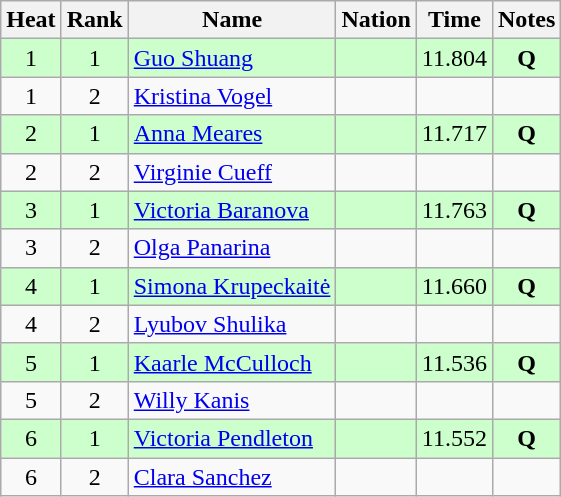<table class="wikitable sortable" style="text-align:center">
<tr>
<th>Heat</th>
<th>Rank</th>
<th>Name</th>
<th>Nation</th>
<th>Time</th>
<th>Notes</th>
</tr>
<tr style="background: #ccffcc;">
<td>1</td>
<td>1</td>
<td align=left><a href='#'>Guo Shuang</a></td>
<td align=left></td>
<td>11.804</td>
<td><strong>Q</strong></td>
</tr>
<tr>
<td>1</td>
<td>2</td>
<td align=left><a href='#'>Kristina Vogel</a></td>
<td align=left></td>
<td></td>
<td></td>
</tr>
<tr style="background: #ccffcc;">
<td>2</td>
<td>1</td>
<td align=left><a href='#'>Anna Meares</a></td>
<td align=left></td>
<td>11.717</td>
<td><strong>Q</strong></td>
</tr>
<tr>
<td>2</td>
<td>2</td>
<td align=left><a href='#'>Virginie Cueff</a></td>
<td align=left></td>
<td></td>
<td></td>
</tr>
<tr style="background: #ccffcc;">
<td>3</td>
<td>1</td>
<td align=left><a href='#'>Victoria Baranova</a></td>
<td align=left></td>
<td>11.763</td>
<td><strong>Q</strong></td>
</tr>
<tr>
<td>3</td>
<td>2</td>
<td align=left><a href='#'>Olga Panarina</a></td>
<td align=left></td>
<td></td>
<td></td>
</tr>
<tr style="background: #ccffcc;">
<td>4</td>
<td>1</td>
<td align=left><a href='#'>Simona Krupeckaitė</a></td>
<td align=left></td>
<td>11.660</td>
<td><strong>Q</strong></td>
</tr>
<tr>
<td>4</td>
<td>2</td>
<td align=left><a href='#'>Lyubov Shulika</a></td>
<td align=left></td>
<td></td>
<td></td>
</tr>
<tr style="background: #ccffcc;">
<td>5</td>
<td>1</td>
<td align=left><a href='#'>Kaarle McCulloch</a></td>
<td align=left></td>
<td>11.536</td>
<td><strong>Q</strong></td>
</tr>
<tr>
<td>5</td>
<td>2</td>
<td align=left><a href='#'>Willy Kanis</a></td>
<td align=left></td>
<td></td>
<td></td>
</tr>
<tr style="background: #ccffcc;">
<td>6</td>
<td>1</td>
<td align=left><a href='#'>Victoria Pendleton</a></td>
<td align=left></td>
<td>11.552</td>
<td><strong>Q</strong></td>
</tr>
<tr>
<td>6</td>
<td>2</td>
<td align=left><a href='#'>Clara Sanchez</a></td>
<td align=left></td>
<td></td>
<td></td>
</tr>
</table>
